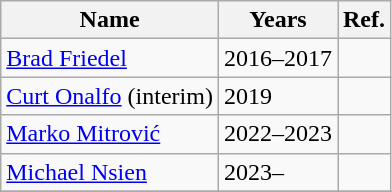<table class="wikitable" style="text-align:left">
<tr>
<th>Name</th>
<th>Years</th>
<th>Ref.</th>
</tr>
<tr>
<td> <a href='#'>Brad Friedel</a></td>
<td>2016–2017</td>
<td></td>
</tr>
<tr>
<td> <a href='#'>Curt Onalfo</a> (interim)</td>
<td>2019</td>
<td></td>
</tr>
<tr>
<td> <a href='#'>Marko Mitrović</a></td>
<td>2022–2023</td>
<td></td>
</tr>
<tr>
<td> <a href='#'>Michael Nsien</a></td>
<td>2023–</td>
<td></td>
</tr>
<tr>
</tr>
</table>
